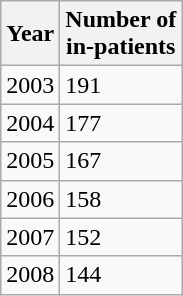<table class="wikitable">
<tr>
<th>Year</th>
<th>Number of<br>in-patients</th>
</tr>
<tr>
<td>2003</td>
<td>191</td>
</tr>
<tr>
<td>2004</td>
<td>177</td>
</tr>
<tr>
<td>2005</td>
<td>167</td>
</tr>
<tr>
<td>2006</td>
<td>158</td>
</tr>
<tr>
<td>2007</td>
<td>152</td>
</tr>
<tr>
<td>2008</td>
<td>144</td>
</tr>
</table>
